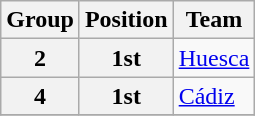<table class="wikitable">
<tr>
<th>Group</th>
<th>Position</th>
<th>Team</th>
</tr>
<tr>
<th>2</th>
<th>1st</th>
<td><a href='#'>Huesca</a></td>
</tr>
<tr>
<th>4</th>
<th>1st</th>
<td><a href='#'>Cádiz</a></td>
</tr>
<tr>
</tr>
</table>
